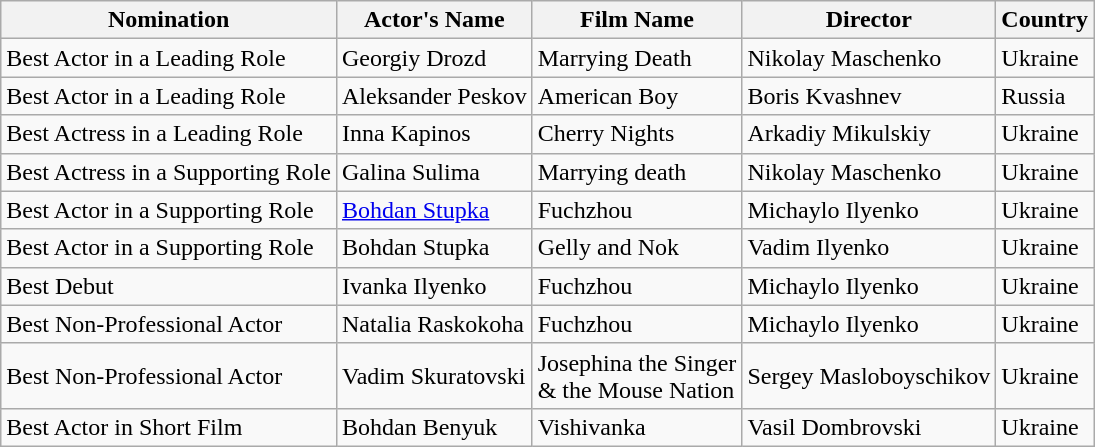<table class="wikitable">
<tr>
<th>Nomination</th>
<th>Actor's Name</th>
<th>Film Name</th>
<th>Director</th>
<th>Country</th>
</tr>
<tr>
<td>Best Actor in a Leading Role</td>
<td>Georgiy Drozd</td>
<td>Marrying Death</td>
<td>Nikolay Maschenko</td>
<td>Ukraine</td>
</tr>
<tr>
<td>Best Actor in a Leading Role</td>
<td>Aleksander Peskov</td>
<td>American Boy</td>
<td>Boris Kvashnev</td>
<td>Russia</td>
</tr>
<tr>
<td>Best Actress in a Leading Role</td>
<td>Inna Kapinos</td>
<td>Cherry Nights</td>
<td>Arkadiy Mikulskiy</td>
<td>Ukraine</td>
</tr>
<tr>
<td>Best Actress in a Supporting Role</td>
<td>Galina Sulima</td>
<td>Marrying death</td>
<td>Nikolay Maschenko</td>
<td>Ukraine</td>
</tr>
<tr>
<td>Best Actor in a Supporting Role</td>
<td><a href='#'>Bohdan Stupka</a></td>
<td>Fuchzhou</td>
<td>Michaylo Ilyenko</td>
<td>Ukraine</td>
</tr>
<tr>
<td>Best Actor in a Supporting Role</td>
<td>Bohdan Stupka</td>
<td>Gelly and Nok</td>
<td>Vadim Ilyenko</td>
<td>Ukraine</td>
</tr>
<tr>
<td>Best Debut</td>
<td>Ivanka Ilyenko</td>
<td>Fuchzhou</td>
<td>Michaylo Ilyenko</td>
<td>Ukraine</td>
</tr>
<tr>
<td>Best Non-Professional Actor</td>
<td>Natalia Raskokoha</td>
<td>Fuchzhou</td>
<td>Michaylo Ilyenko</td>
<td>Ukraine</td>
</tr>
<tr>
<td>Best Non-Professional Actor</td>
<td>Vadim Skuratovski</td>
<td>Josephina the Singer<br>& the Mouse Nation</td>
<td>Sergey Masloboyschikov</td>
<td>Ukraine</td>
</tr>
<tr>
<td>Best Actor in Short Film</td>
<td>Bohdan Benyuk</td>
<td>Vishivanka</td>
<td>Vasil Dombrovski</td>
<td>Ukraine</td>
</tr>
</table>
